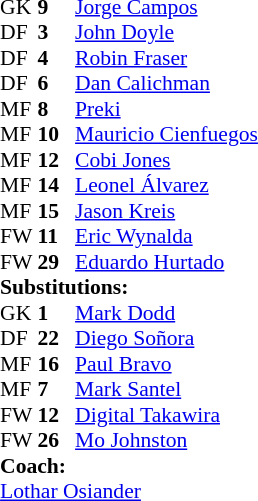<table cellspacing="0" cellpadding="0" style="font-size:90%; margin:0.2em auto;">
<tr>
<th width="25"></th>
<th width="25"></th>
</tr>
<tr>
<td>GK</td>
<td><strong>9</strong></td>
<td> <a href='#'>Jorge Campos</a></td>
<td></td>
<td></td>
</tr>
<tr>
<td>DF</td>
<td><strong>3</strong></td>
<td> <a href='#'>John Doyle</a></td>
</tr>
<tr>
<td>DF</td>
<td><strong>4</strong></td>
<td> <a href='#'>Robin Fraser</a></td>
</tr>
<tr>
<td>DF</td>
<td><strong>6</strong></td>
<td> <a href='#'>Dan Calichman</a></td>
<td></td>
<td></td>
</tr>
<tr>
<td>MF</td>
<td><strong>8</strong></td>
<td> <a href='#'>Preki</a></td>
</tr>
<tr>
<td>MF</td>
<td><strong>10</strong></td>
<td> <a href='#'>Mauricio Cienfuegos</a></td>
<td></td>
<td></td>
</tr>
<tr>
<td>MF</td>
<td><strong>12</strong></td>
<td> <a href='#'>Cobi Jones</a></td>
<td></td>
<td></td>
</tr>
<tr>
<td>MF</td>
<td><strong>14</strong></td>
<td> <a href='#'>Leonel Álvarez</a></td>
</tr>
<tr>
<td>MF</td>
<td><strong>15</strong></td>
<td> <a href='#'>Jason Kreis</a></td>
</tr>
<tr>
<td>FW</td>
<td><strong>11</strong></td>
<td> <a href='#'>Eric Wynalda</a></td>
<td></td>
<td></td>
</tr>
<tr>
<td>FW</td>
<td><strong>29</strong></td>
<td> <a href='#'>Eduardo Hurtado</a></td>
<td></td>
<td></td>
</tr>
<tr>
<td colspan=3><strong>Substitutions:</strong></td>
</tr>
<tr>
<td>GK</td>
<td><strong>1</strong></td>
<td> <a href='#'>Mark Dodd</a></td>
<td></td>
<td></td>
</tr>
<tr>
<td>DF</td>
<td><strong>22</strong></td>
<td> <a href='#'>Diego Soñora</a></td>
<td></td>
<td></td>
</tr>
<tr>
<td>MF</td>
<td><strong>16</strong></td>
<td> <a href='#'>Paul Bravo</a></td>
<td></td>
<td></td>
</tr>
<tr>
<td>MF</td>
<td><strong>7</strong></td>
<td> <a href='#'>Mark Santel</a></td>
<td></td>
<td></td>
</tr>
<tr>
<td>FW</td>
<td><strong>12</strong></td>
<td> <a href='#'>Digital Takawira</a></td>
<td></td>
<td></td>
</tr>
<tr>
<td>FW</td>
<td><strong>26</strong></td>
<td> <a href='#'>Mo Johnston</a></td>
<td></td>
<td></td>
</tr>
<tr>
<td colspan=3><strong>Coach:</strong></td>
</tr>
<tr>
<td colspan=4> <a href='#'>Lothar Osiander</a></td>
</tr>
</table>
